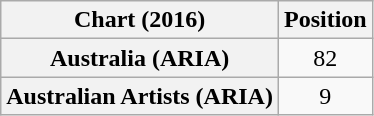<table class="wikitable sortable plainrowheaders" style="text-align:center">
<tr>
<th scope="col">Chart (2016)</th>
<th scope="col">Position</th>
</tr>
<tr>
<th scope="row">Australia (ARIA)</th>
<td>82</td>
</tr>
<tr>
<th scope="row">Australian Artists (ARIA)</th>
<td>9</td>
</tr>
</table>
